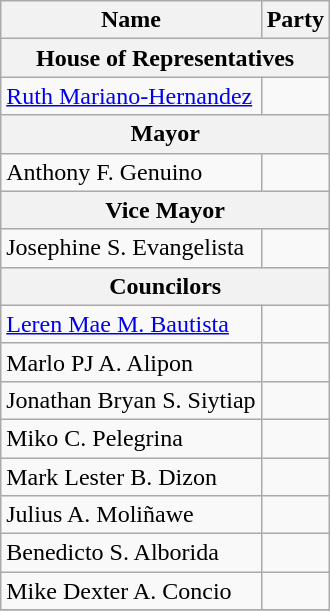<table class=wikitable>
<tr>
<th>Name</th>
<th colspan="2">Party</th>
</tr>
<tr>
<th colspan="3">House of Representatives</th>
</tr>
<tr>
<td><a href='#'>Ruth Mariano-Hernandez</a></td>
<td></td>
</tr>
<tr>
<th colspan="3">Mayor</th>
</tr>
<tr>
<td>Anthony F. Genuino</td>
<td></td>
</tr>
<tr>
<th colspan="3">Vice Mayor</th>
</tr>
<tr>
<td>Josephine S. Evangelista</td>
<td></td>
</tr>
<tr>
<th colspan="3">Councilors</th>
</tr>
<tr>
<td><a href='#'>Leren Mae M. Bautista</a></td>
<td></td>
</tr>
<tr>
<td>Marlo PJ A. Alipon</td>
<td></td>
</tr>
<tr>
<td>Jonathan Bryan S. Siytiap</td>
<td></td>
</tr>
<tr>
<td>Miko C. Pelegrina</td>
<td></td>
</tr>
<tr>
<td>Mark Lester B. Dizon</td>
<td></td>
</tr>
<tr>
<td>Julius A. Moliñawe</td>
<td></td>
</tr>
<tr>
<td>Benedicto S. Alborida</td>
<td></td>
</tr>
<tr>
<td>Mike Dexter A. Concio</td>
<td></td>
</tr>
<tr>
</tr>
</table>
